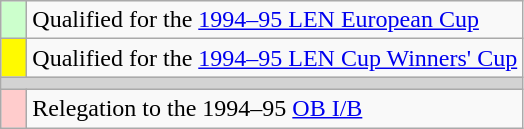<table class="wikitable" style="text-align: left;">
<tr>
<td width=10px bgcolor=#ccffcc></td>
<td>Qualified for the <a href='#'>1994–95 LEN European Cup</a></td>
</tr>
<tr>
<td width=10px bgcolor=#fffa00></td>
<td>Qualified for the <a href='#'>1994–95 LEN Cup Winners' Cup</a></td>
</tr>
<tr>
<td colspan=2 height=1px bgcolor=lightgrey></td>
</tr>
<tr>
<td width=10px bgcolor=#ffcccc></td>
<td>Relegation to the 1994–95 <a href='#'>OB I/B</a></td>
</tr>
</table>
